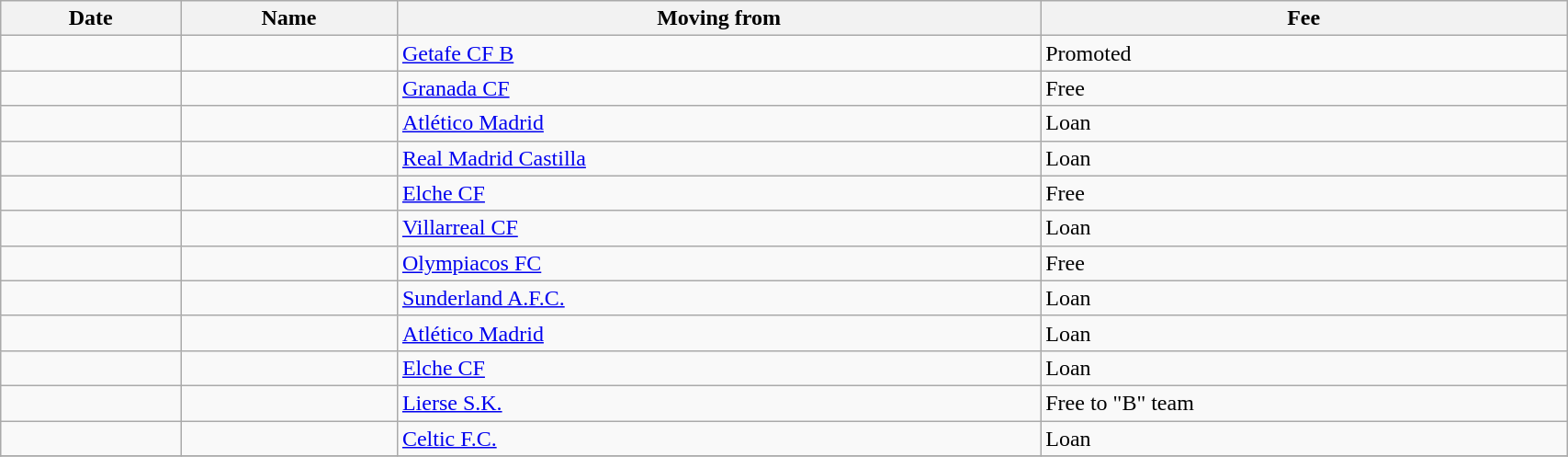<table class="wikitable sortable" width=90%>
<tr>
<th>Date</th>
<th>Name</th>
<th>Moving from</th>
<th>Fee</th>
</tr>
<tr>
<td></td>
<td> </td>
<td> <a href='#'>Getafe CF B</a></td>
<td>Promoted</td>
</tr>
<tr>
<td></td>
<td> </td>
<td> <a href='#'>Granada CF</a></td>
<td>Free</td>
</tr>
<tr>
<td></td>
<td> </td>
<td> <a href='#'>Atlético Madrid</a></td>
<td>Loan</td>
</tr>
<tr>
<td></td>
<td> </td>
<td> <a href='#'>Real Madrid Castilla</a></td>
<td>Loan</td>
</tr>
<tr>
<td></td>
<td> </td>
<td> <a href='#'>Elche CF</a></td>
<td>Free</td>
</tr>
<tr>
<td></td>
<td> </td>
<td> <a href='#'>Villarreal CF</a></td>
<td>Loan</td>
</tr>
<tr>
<td></td>
<td> </td>
<td> <a href='#'>Olympiacos FC</a></td>
<td>Free</td>
</tr>
<tr>
<td></td>
<td> </td>
<td> <a href='#'>Sunderland A.F.C.</a></td>
<td>Loan</td>
</tr>
<tr>
<td></td>
<td> </td>
<td> <a href='#'>Atlético Madrid</a></td>
<td>Loan</td>
</tr>
<tr>
<td></td>
<td> </td>
<td> <a href='#'>Elche CF</a></td>
<td>Loan</td>
</tr>
<tr>
<td></td>
<td> </td>
<td> <a href='#'>Lierse S.K.</a></td>
<td>Free to "B" team</td>
</tr>
<tr>
<td></td>
<td> </td>
<td> <a href='#'>Celtic F.C.</a></td>
<td>Loan</td>
</tr>
<tr>
</tr>
</table>
